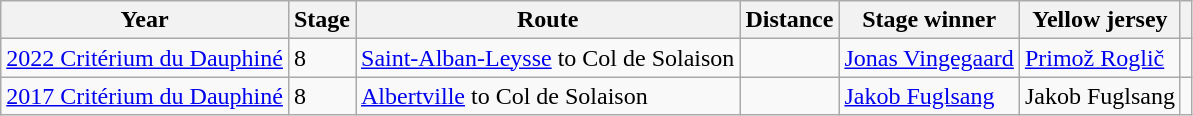<table class="wikitable">
<tr>
<th>Year</th>
<th>Stage</th>
<th>Route</th>
<th>Distance</th>
<th>Stage winner</th>
<th>Yellow jersey</th>
<th></th>
</tr>
<tr>
<td><a href='#'>2022 Critérium du Dauphiné</a></td>
<td>8</td>
<td><a href='#'>Saint-Alban-Leysse</a> to Col de Solaison</td>
<td></td>
<td><a href='#'>Jonas Vingegaard</a></td>
<td><a href='#'>Primož Roglič</a></td>
<td></td>
</tr>
<tr>
<td><a href='#'>2017 Critérium du Dauphiné</a></td>
<td>8</td>
<td><a href='#'>Albertville</a> to Col de Solaison</td>
<td></td>
<td><a href='#'>Jakob Fuglsang</a></td>
<td>Jakob Fuglsang</td>
<td></td>
</tr>
</table>
